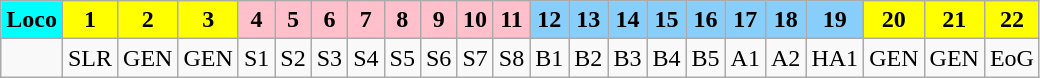<table class="wikitable plainrowheaders unsortable" style="text-align:center">
<tr>
<th scope="col" rowspan="1" style="background:cyan;">Loco</th>
<th scope="col" rowspan="1" style="background:yellow;">1</th>
<th scope="col" rowspan="1" style="background:yellow;">2</th>
<th scope="col" rowspan="1" style="background:yellow;">3</th>
<th scope="col" rowspan="1" style="background:pink;">4</th>
<th scope="col" rowspan="1" style="background:pink;">5</th>
<th scope="col" rowspan="1" style="background:pink;">6</th>
<th scope="col" rowspan="1" style="background:pink;">7</th>
<th scope="col" rowspan="1" style="background:pink;">8</th>
<th scope="col" rowspan="1" style="background:pink;">9</th>
<th scope="col" rowspan="1" style="background:pink;">10</th>
<th scope="col" rowspan="1" style="background:pink;">11</th>
<th scope="col" rowspan="1" style="background:lightskyblue;">12</th>
<th scope="col" rowspan="1" style="background:lightskyblue;">13</th>
<th scope="col" rowspan="1" style="background:lightskyblue;">14</th>
<th scope="col" rowspan="1" style="background:lightskyblue;">15</th>
<th scope="col" rowspan="1" style="background:lightskyblue;">16</th>
<th scope="col" rowspan="1" style="background:lightskyblue;">17</th>
<th scope="col" rowspan="1" style="background:lightskyblue;">18</th>
<th scope="col" rowspan="1" style="background:lightskyblue;">19</th>
<th scope="col" rowspan="1" style="background:yellow;">20</th>
<th scope="col" rowspan="1" style="background:yellow;">21</th>
<th scope="col" rowspan="1" style="background:yellow;">22</th>
</tr>
<tr>
<td></td>
<td>SLR</td>
<td>GEN</td>
<td>GEN</td>
<td>S1</td>
<td>S2</td>
<td>S3</td>
<td>S4</td>
<td>S5</td>
<td>S6</td>
<td>S7</td>
<td>S8</td>
<td>B1</td>
<td>B2</td>
<td>B3</td>
<td>B4</td>
<td>B5</td>
<td>A1</td>
<td>A2</td>
<td>HA1</td>
<td>GEN</td>
<td>GEN</td>
<td>EoG</td>
</tr>
</table>
